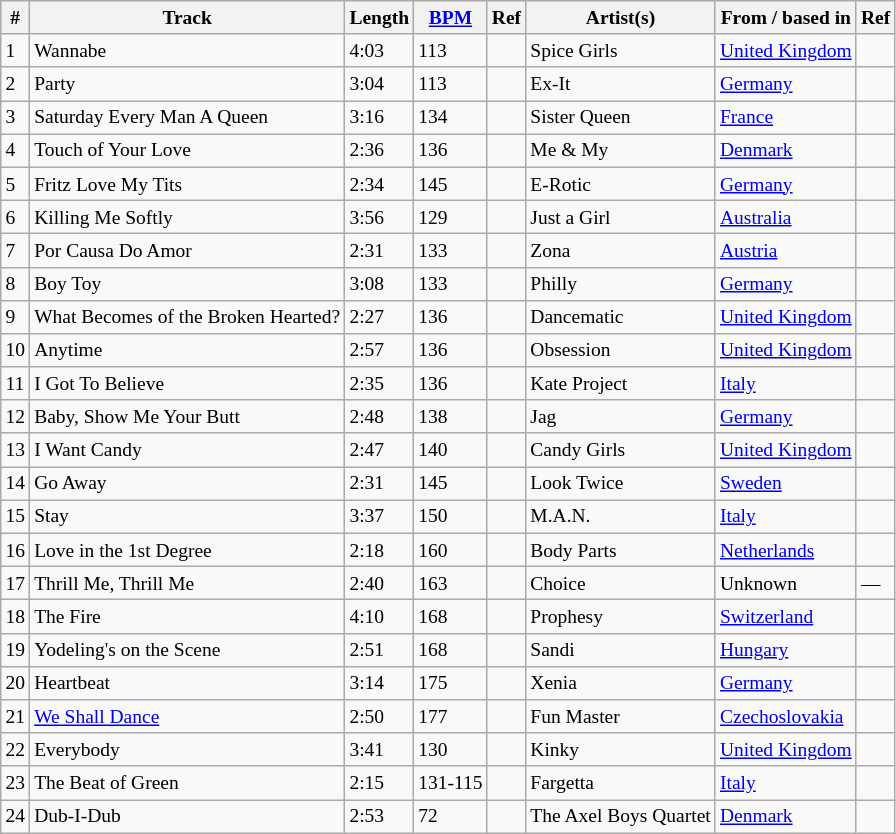<table class="wikitable" style="font-size: small;">
<tr>
<th>#</th>
<th>Track</th>
<th>Length</th>
<th><a href='#'>BPM</a></th>
<th>Ref</th>
<th>Artist(s)</th>
<th>From / based in</th>
<th>Ref</th>
</tr>
<tr>
<td>1</td>
<td>Wannabe</td>
<td>4:03</td>
<td>113</td>
<td></td>
<td>Spice Girls</td>
<td><a href='#'>United Kingdom</a></td>
<td></td>
</tr>
<tr>
<td>2</td>
<td>Party</td>
<td>3:04</td>
<td>113</td>
<td></td>
<td>Ex-It</td>
<td><a href='#'>Germany</a></td>
<td></td>
</tr>
<tr>
<td>3</td>
<td>Saturday Every Man A Queen</td>
<td>3:16</td>
<td>134</td>
<td></td>
<td>Sister Queen</td>
<td><a href='#'>France</a></td>
<td></td>
</tr>
<tr>
<td>4</td>
<td>Touch of Your Love</td>
<td>2:36</td>
<td>136</td>
<td></td>
<td>Me & My</td>
<td><a href='#'>Denmark</a></td>
<td></td>
</tr>
<tr>
<td>5</td>
<td>Fritz Love My Tits</td>
<td>2:34</td>
<td>145</td>
<td></td>
<td>E-Rotic</td>
<td><a href='#'>Germany</a></td>
<td></td>
</tr>
<tr>
<td>6</td>
<td>Killing Me Softly</td>
<td>3:56</td>
<td>129</td>
<td></td>
<td>Just a Girl</td>
<td><a href='#'>Australia</a></td>
<td></td>
</tr>
<tr>
<td>7</td>
<td>Por Causa Do Amor</td>
<td>2:31</td>
<td>133</td>
<td></td>
<td>Zona</td>
<td><a href='#'>Austria</a></td>
<td></td>
</tr>
<tr>
<td>8</td>
<td>Boy Toy</td>
<td>3:08</td>
<td>133</td>
<td></td>
<td>Philly</td>
<td><a href='#'>Germany</a></td>
<td></td>
</tr>
<tr>
<td>9</td>
<td>What Becomes of the Broken Hearted?</td>
<td>2:27</td>
<td>136</td>
<td></td>
<td>Dancematic</td>
<td><a href='#'>United Kingdom</a></td>
<td></td>
</tr>
<tr>
<td>10</td>
<td>Anytime</td>
<td>2:57</td>
<td>136</td>
<td></td>
<td>Obsession</td>
<td><a href='#'>United Kingdom</a></td>
<td></td>
</tr>
<tr>
<td>11</td>
<td>I Got To Believe</td>
<td>2:35</td>
<td>136</td>
<td></td>
<td>Kate Project</td>
<td><a href='#'>Italy</a></td>
<td></td>
</tr>
<tr>
<td>12</td>
<td>Baby, Show Me Your Butt</td>
<td>2:48</td>
<td>138</td>
<td></td>
<td>Jag</td>
<td><a href='#'>Germany</a></td>
<td></td>
</tr>
<tr>
<td>13</td>
<td>I Want Candy</td>
<td>2:47</td>
<td>140</td>
<td></td>
<td>Candy Girls</td>
<td><a href='#'>United Kingdom</a></td>
<td></td>
</tr>
<tr>
<td>14</td>
<td>Go Away</td>
<td>2:31</td>
<td>145</td>
<td></td>
<td>Look Twice</td>
<td><a href='#'>Sweden</a></td>
<td></td>
</tr>
<tr>
<td>15</td>
<td>Stay</td>
<td>3:37</td>
<td>150</td>
<td></td>
<td>M.A.N.</td>
<td><a href='#'>Italy</a></td>
<td></td>
</tr>
<tr>
<td>16</td>
<td>Love in the 1st Degree</td>
<td>2:18</td>
<td>160</td>
<td></td>
<td>Body Parts</td>
<td><a href='#'>Netherlands</a></td>
<td></td>
</tr>
<tr>
<td>17</td>
<td>Thrill Me, Thrill Me</td>
<td>2:40</td>
<td>163</td>
<td></td>
<td>Choice</td>
<td>Unknown</td>
<td>—</td>
</tr>
<tr>
<td>18</td>
<td>The Fire</td>
<td>4:10</td>
<td>168</td>
<td></td>
<td>Prophesy</td>
<td><a href='#'>Switzerland</a></td>
<td></td>
</tr>
<tr>
<td>19</td>
<td>Yodeling's on the Scene</td>
<td>2:51</td>
<td>168</td>
<td></td>
<td>Sandi</td>
<td><a href='#'>Hungary</a></td>
<td></td>
</tr>
<tr>
<td>20</td>
<td>Heartbeat</td>
<td>3:14</td>
<td>175</td>
<td></td>
<td>Xenia</td>
<td><a href='#'>Germany</a></td>
<td></td>
</tr>
<tr>
<td>21</td>
<td><a href='#'>We Shall Dance</a></td>
<td>2:50</td>
<td>177</td>
<td></td>
<td>Fun Master</td>
<td><a href='#'>Czechoslovakia</a></td>
<td></td>
</tr>
<tr>
<td>22</td>
<td>Everybody</td>
<td>3:41</td>
<td>130</td>
<td></td>
<td>Kinky</td>
<td><a href='#'>United Kingdom</a></td>
<td></td>
</tr>
<tr>
<td>23</td>
<td>The Beat of Green</td>
<td>2:15</td>
<td>131-115</td>
<td></td>
<td>Fargetta</td>
<td><a href='#'>Italy</a></td>
<td></td>
</tr>
<tr>
<td>24</td>
<td>Dub-I-Dub</td>
<td>2:53</td>
<td>72</td>
<td></td>
<td>The Axel Boys Quartet</td>
<td><a href='#'>Denmark</a></td>
<td></td>
</tr>
</table>
